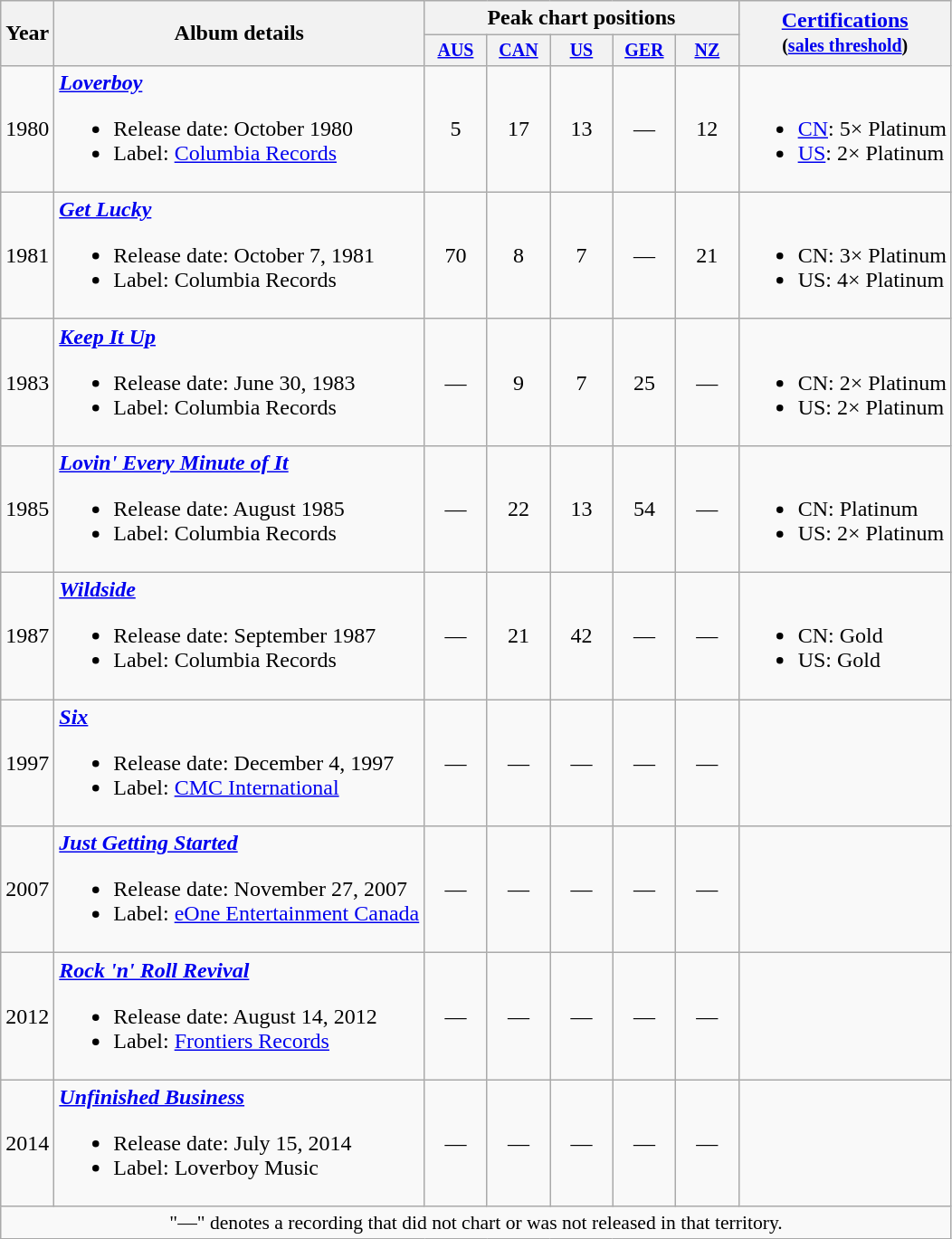<table class="wikitable" style="text-align:center;">
<tr>
<th rowspan="2">Year</th>
<th rowspan="2">Album details</th>
<th colspan="5">Peak chart positions</th>
<th rowspan="2"><a href='#'>Certifications</a><br><small>(<a href='#'>sales threshold</a>)</small><br></th>
</tr>
<tr style="font-size:smaller;">
<th style="width:40px;"><a href='#'>AUS</a><br></th>
<th style="width:40px;"><a href='#'>CAN</a><br></th>
<th style="width:40px;"><a href='#'>US</a><br></th>
<th style="width:40px;"><a href='#'>GER</a><br></th>
<th style="width:40px;"><a href='#'>NZ</a><br></th>
</tr>
<tr>
<td>1980</td>
<td style="text-align:left;"><strong><em><a href='#'>Loverboy</a></em></strong><br><ul><li>Release date: October 1980</li><li>Label: <a href='#'>Columbia Records</a></li></ul></td>
<td>5</td>
<td>17</td>
<td>13</td>
<td>—</td>
<td>12</td>
<td style="text-align:left;"><br><ul><li><a href='#'>CN</a>: 5× Platinum</li><li><a href='#'>US</a>: 2× Platinum</li></ul></td>
</tr>
<tr>
<td>1981</td>
<td style="text-align:left;"><strong><em><a href='#'>Get Lucky</a></em></strong><br><ul><li>Release date: October 7, 1981</li><li>Label: Columbia Records</li></ul></td>
<td>70</td>
<td>8</td>
<td>7</td>
<td>—</td>
<td>21</td>
<td style="text-align:left;"><br><ul><li>CN: 3× Platinum</li><li>US: 4× Platinum</li></ul></td>
</tr>
<tr>
<td>1983</td>
<td style="text-align:left;"><strong><em><a href='#'>Keep It Up</a></em></strong><br><ul><li>Release date: June 30, 1983</li><li>Label: Columbia Records</li></ul></td>
<td>—</td>
<td>9</td>
<td>7</td>
<td>25</td>
<td>—</td>
<td style="text-align:left;"><br><ul><li>CN: 2× Platinum</li><li>US: 2× Platinum</li></ul></td>
</tr>
<tr>
<td>1985</td>
<td style="text-align:left;"><strong><em><a href='#'>Lovin' Every Minute of It</a></em></strong><br><ul><li>Release date: August 1985</li><li>Label: Columbia Records</li></ul></td>
<td>—</td>
<td>22</td>
<td>13</td>
<td>54</td>
<td>—</td>
<td style="text-align:left;"><br><ul><li>CN: Platinum</li><li>US: 2× Platinum</li></ul></td>
</tr>
<tr>
<td>1987</td>
<td style="text-align:left;"><strong><em><a href='#'>Wildside</a></em></strong><br><ul><li>Release date: September 1987</li><li>Label: Columbia Records</li></ul></td>
<td>—</td>
<td>21</td>
<td>42</td>
<td>—</td>
<td>—</td>
<td style="text-align:left;"><br><ul><li>CN: Gold</li><li>US: Gold</li></ul></td>
</tr>
<tr>
<td>1997</td>
<td style="text-align:left;"><strong><em><a href='#'>Six</a></em></strong><br><ul><li>Release date: December 4, 1997</li><li>Label: <a href='#'>CMC International</a></li></ul></td>
<td>—</td>
<td>—</td>
<td>—</td>
<td>—</td>
<td>—</td>
<td></td>
</tr>
<tr>
<td>2007</td>
<td style="text-align:left;"><strong><em><a href='#'>Just Getting Started</a></em></strong><br><ul><li>Release date: November 27, 2007</li><li>Label: <a href='#'>eOne Entertainment Canada</a></li></ul></td>
<td>—</td>
<td>—</td>
<td>—</td>
<td>—</td>
<td>—</td>
<td></td>
</tr>
<tr>
<td>2012</td>
<td style="text-align:left;"><strong><em><a href='#'>Rock 'n' Roll Revival</a></em></strong><br><ul><li>Release date: August 14, 2012</li><li>Label: <a href='#'>Frontiers Records</a></li></ul></td>
<td>—</td>
<td>—</td>
<td>—</td>
<td>—</td>
<td>—</td>
<td></td>
</tr>
<tr>
<td>2014</td>
<td style="text-align:left;"><strong><em><a href='#'>Unfinished Business</a></em></strong><br><ul><li>Release date: July 15, 2014</li><li>Label: Loverboy Music</li></ul></td>
<td>—</td>
<td>—</td>
<td>—</td>
<td>—</td>
<td>—</td>
<td></td>
</tr>
<tr>
<td colspan="8" align="center" style="font-size:90%">"—" denotes a recording that did not chart or was not released in that territory.</td>
</tr>
</table>
